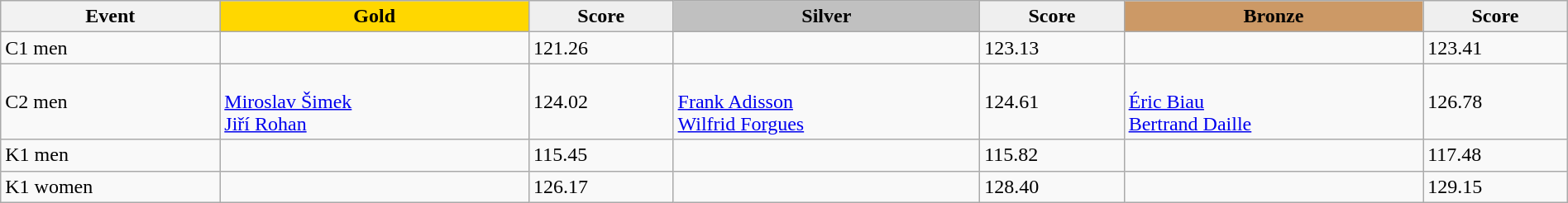<table class="wikitable" width=100%>
<tr>
<th>Event</th>
<td align=center bgcolor="gold"><strong>Gold</strong></td>
<td align=center bgcolor="EFEFEF"><strong>Score</strong></td>
<td align=center bgcolor="silver"><strong>Silver</strong></td>
<td align=center bgcolor="EFEFEF"><strong>Score</strong></td>
<td align=center bgcolor="CC9966"><strong>Bronze</strong></td>
<td align=center bgcolor="EFEFEF"><strong>Score</strong></td>
</tr>
<tr>
<td>C1 men</td>
<td></td>
<td>121.26</td>
<td></td>
<td>123.13</td>
<td></td>
<td>123.41</td>
</tr>
<tr>
<td>C2 men</td>
<td><br><a href='#'>Miroslav Šimek</a><br><a href='#'>Jiří Rohan</a></td>
<td>124.02</td>
<td><br><a href='#'>Frank Adisson</a><br><a href='#'>Wilfrid Forgues</a></td>
<td>124.61</td>
<td><br><a href='#'>Éric Biau</a><br><a href='#'>Bertrand Daille</a></td>
<td>126.78</td>
</tr>
<tr>
<td>K1 men</td>
<td></td>
<td>115.45</td>
<td></td>
<td>115.82</td>
<td></td>
<td>117.48</td>
</tr>
<tr>
<td>K1 women</td>
<td></td>
<td>126.17</td>
<td></td>
<td>128.40</td>
<td></td>
<td>129.15</td>
</tr>
</table>
